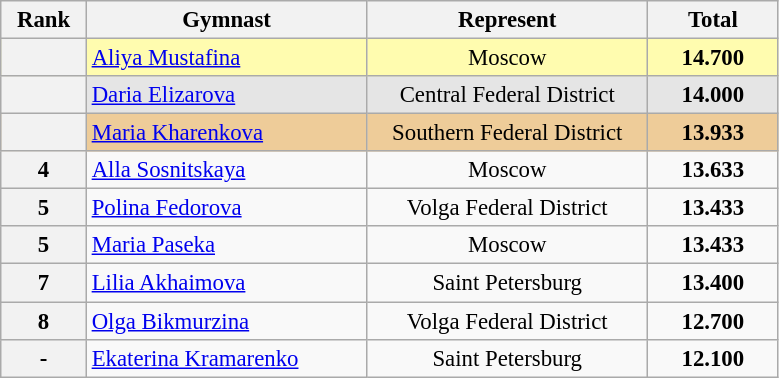<table class="wikitable sortable" style="text-align:center; font-size:95%">
<tr>
<th scope="col" style="width:50px;">Rank</th>
<th scope="col" style="width:180px;">Gymnast</th>
<th scope="col" style="width:180px;">Represent</th>
<th scope="col" style="width:80px;">Total</th>
</tr>
<tr style="background:#fffcaf;">
<th scope=row style="text-align:center"></th>
<td style="text-align:left;"><a href='#'>Aliya Mustafina</a></td>
<td>Moscow</td>
<td><strong>14.700</strong></td>
</tr>
<tr style="background:#e5e5e5;">
<th scope=row style="text-align:center"></th>
<td style="text-align:left;"><a href='#'>Daria Elizarova</a></td>
<td>Central Federal District</td>
<td><strong>14.000</strong></td>
</tr>
<tr style="background:#ec9;">
<th scope=row style="text-align:center"></th>
<td style="text-align:left;"><a href='#'>Maria Kharenkova</a></td>
<td>Southern Federal District</td>
<td><strong>13.933</strong></td>
</tr>
<tr>
<th scope=row style="text-align:center">4</th>
<td style="text-align:left;"><a href='#'>Alla Sosnitskaya</a></td>
<td>Moscow</td>
<td><strong>13.633</strong></td>
</tr>
<tr>
<th scope=row style="text-align:center">5</th>
<td style="text-align:left;"><a href='#'>Polina Fedorova</a></td>
<td>Volga Federal District</td>
<td><strong>13.433</strong></td>
</tr>
<tr>
<th scope=row style="text-align:center">5</th>
<td style="text-align:left;"><a href='#'>Maria Paseka</a></td>
<td>Moscow</td>
<td><strong>13.433</strong></td>
</tr>
<tr>
<th scope=row style="text-align:center">7</th>
<td style="text-align:left;"><a href='#'>Lilia Akhaimova</a></td>
<td>Saint Petersburg</td>
<td><strong>13.400</strong></td>
</tr>
<tr>
<th scope=row style="text-align:center">8</th>
<td style="text-align:left;"><a href='#'>Olga Bikmurzina</a></td>
<td>Volga Federal District</td>
<td><strong>12.700</strong></td>
</tr>
<tr>
<th scope=row style="text-align:center">-</th>
<td style="text-align:left;"><a href='#'>Ekaterina Kramarenko</a></td>
<td>Saint Petersburg</td>
<td><strong>12.100</strong></td>
</tr>
</table>
